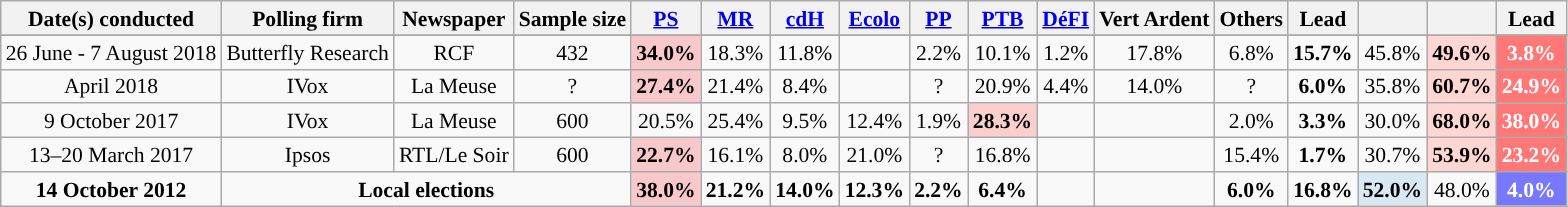<table class="wikitable sortable" style="text-align:center; font-size:90%; line-height:16px;">
<tr style="background-color:#E9E9E9">
<th rowspan="1">Date(s) conducted</th>
<th rowspan="1">Polling firm</th>
<th rowspan="1">Newspaper</th>
<th rowspan="1">Sample size</th>
<th><a href='#'><span>PS</span></a></th>
<th><a href='#'><span>MR</span></a></th>
<th><a href='#'><span>cdH</span></a></th>
<th><a href='#'><span>Ecolo</span></a></th>
<th><a href='#'><span>PP</span></a></th>
<th><a href='#'><span>PTB</span></a></th>
<th><a href='#'><span>DéFI</span></a></th>
<th rowspan="1">Vert Ardent</th>
<th rowspan="1">Others</th>
<th rowspan="1">Lead</th>
<th></th>
<th></th>
<th rowspan="1">Lead</th>
</tr>
<tr style="background:#EFEFEF; font-weight:bold;">
</tr>
<tr>
<td>26 June - 7 August 2018</td>
<td>Butterfly Research</td>
<td>RCF </td>
<td>432</td>
<td style="background:#F9C8CA"><strong>34.0%</strong></td>
<td>18.3%</td>
<td>11.8%</td>
<td></td>
<td>2.2%</td>
<td>10.1%</td>
<td>1.2%</td>
<td>17.8%</td>
<td>6.8%</td>
<td style="background:"><strong>15.7%</strong></td>
<td>45.8%</td>
<td style="background:#FFD7D2"><strong>49.6%</strong></td>
<td style="background:#FF7777;color:white;"><strong>3.8%</strong></td>
</tr>
<tr>
<td>April 2018</td>
<td>IVox</td>
<td>La Meuse </td>
<td>?</td>
<td style="background:#F9C8CA"><strong>27.4%</strong></td>
<td>21.4%</td>
<td>8.4%</td>
<td></td>
<td>?</td>
<td>20.9%</td>
<td>4.4%</td>
<td>14.0%</td>
<td>?</td>
<td style="background:"><strong>6.0%</strong></td>
<td>35.8%</td>
<td style="background:#FFD7D2"><strong>60.7%</strong></td>
<td style="background:#FF7777;color:white;"><strong>24.9%</strong></td>
</tr>
<tr>
<td>9 October 2017</td>
<td>IVox</td>
<td>La Meuse </td>
<td>600</td>
<td>20.5%</td>
<td>25.4%</td>
<td>9.5%</td>
<td>12.4%</td>
<td>1.9%</td>
<td style="background:#FCCFCF"><strong>28.3%</strong></td>
<td></td>
<td></td>
<td>2.0%</td>
<td style="background:"><strong>3.3%</strong></td>
<td>30.0%</td>
<td style="background:#FFD7D2"><strong>68.0%</strong></td>
<td style="background:#FF7777;color:white;"><strong>38.0%</strong></td>
</tr>
<tr>
<td>13–20 March 2017</td>
<td>Ipsos</td>
<td>RTL/Le Soir </td>
<td>600</td>
<td style="background:#F9C8CA"><strong>22.7%</strong></td>
<td>16.1%</td>
<td>8.0%</td>
<td>21.0%</td>
<td>?</td>
<td>16.8%</td>
<td></td>
<td></td>
<td>15.4%</td>
<td style="background:"><strong>1.7%</strong></td>
<td>30.7%</td>
<td style="background:#FFD7D2"><strong>53.9%</strong></td>
<td style="background:#FF7777;color:white;"><strong>23.2%</strong></td>
</tr>
<tr>
<td><strong>14 October 2012</strong></td>
<td colspan="3"><strong>Local elections</strong></td>
<td style="background:#F9C8CA"><strong>38.0%</strong></td>
<td><strong>21.2%</strong></td>
<td><strong>14.0%</strong></td>
<td><strong>12.3%</strong></td>
<td><strong>2.2%</strong></td>
<td><strong>6.4%</strong></td>
<td></td>
<td></td>
<td><strong>6.0%  </strong></td>
<td style="background:"><strong>16.8%</strong></td>
<td style="background:#D9E9F4"><strong>52.0%</strong></td>
<td>48.0%</td>
<td style="background:#7777FF;color:white;"><strong>4.0%</strong></td>
</tr>
</table>
